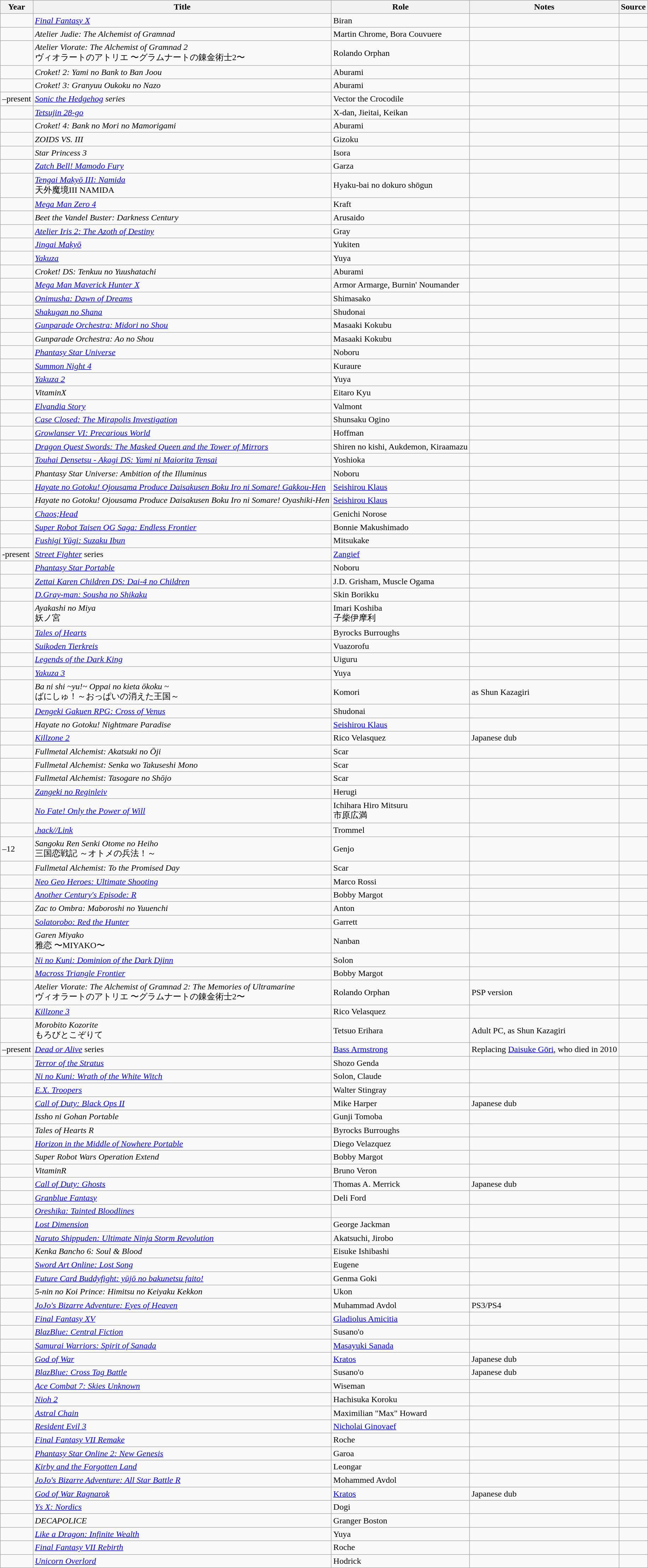<table class="wikitable sortable plainrowheaders">
<tr>
<th>Year</th>
<th>Title</th>
<th>Role</th>
<th class="unsortable">Notes</th>
<th class="unsortable">Source</th>
</tr>
<tr>
<td></td>
<td><em><a href='#'>Final Fantasy X</a></em></td>
<td>Biran</td>
<td></td>
<td></td>
</tr>
<tr>
<td></td>
<td><em>Atelier Judie: The Alchemist of Gramnad</em></td>
<td>Martin Chrome, Bora Couvuere</td>
<td></td>
<td></td>
</tr>
<tr>
<td></td>
<td><em>Atelier Viorate: The Alchemist of Gramnad 2</em><br> ヴィオラートのアトリエ 〜グラムナートの錬金術士2〜</td>
<td>Rolando Orphan</td>
<td></td>
<td></td>
</tr>
<tr>
<td></td>
<td><em>Croket! 2: Yami no Bank to Ban Joou</em></td>
<td>Aburami</td>
<td></td>
<td></td>
</tr>
<tr>
<td></td>
<td><em>Croket! 3: Granyuu Oukoku no Nazo</em></td>
<td>Aburami</td>
<td></td>
<td></td>
</tr>
<tr>
<td>–present</td>
<td><em><a href='#'>Sonic the Hedgehog</a> series</em></td>
<td>Vector the Crocodile</td>
<td></td>
<td></td>
</tr>
<tr>
<td></td>
<td><em><a href='#'>Tetsujin 28-go</a></em></td>
<td>X-dan, Jieitai, Keikan</td>
<td></td>
<td></td>
</tr>
<tr>
<td></td>
<td><em>Croket! 4: Bank no Mori no Mamorigami</em></td>
<td>Aburami</td>
<td></td>
<td></td>
</tr>
<tr>
<td></td>
<td><em>ZOIDS VS. III</em></td>
<td>Gizoku</td>
<td></td>
<td></td>
</tr>
<tr>
<td></td>
<td><em>Star Princess 3</em></td>
<td>Isora</td>
<td></td>
<td></td>
</tr>
<tr>
<td></td>
<td><em><a href='#'>Zatch Bell! Mamodo Fury</a></em></td>
<td>Garza</td>
<td></td>
<td></td>
</tr>
<tr>
<td></td>
<td><em><a href='#'>Tengai Makyō III: Namida</a></em><br> 天外魔境III NAMIDA</td>
<td>Hyaku-bai no dokuro shōgun</td>
<td></td>
<td></td>
</tr>
<tr>
<td></td>
<td><em><a href='#'>Mega Man Zero 4</a></em></td>
<td>Kraft</td>
<td></td>
<td></td>
</tr>
<tr>
<td></td>
<td><em>Beet the Vandel Buster: Darkness Century</em></td>
<td>Arusaido</td>
<td></td>
<td></td>
</tr>
<tr>
<td></td>
<td><em><a href='#'>Atelier Iris 2: The Azoth of Destiny</a></em></td>
<td>Gray</td>
<td></td>
<td></td>
</tr>
<tr>
<td></td>
<td><em><a href='#'>Jingai Makyō</a></em></td>
<td>Yukiten</td>
<td></td>
<td></td>
</tr>
<tr>
<td></td>
<td><em><a href='#'>Yakuza</a></em></td>
<td>Yuya</td>
<td></td>
<td></td>
</tr>
<tr>
<td></td>
<td><em>Croket! DS: Tenkuu no Yuushatachi</em></td>
<td>Aburami</td>
<td></td>
<td></td>
</tr>
<tr>
<td></td>
<td><em><a href='#'>Mega Man Maverick Hunter X</a></em></td>
<td>Armor Armarge, Burnin' Noumander</td>
<td></td>
<td></td>
</tr>
<tr>
<td></td>
<td><em><a href='#'>Onimusha: Dawn of Dreams</a></em></td>
<td>Shimasako</td>
<td></td>
<td></td>
</tr>
<tr>
<td></td>
<td><em><a href='#'>Shakugan no Shana</a></em></td>
<td>Shudonai</td>
<td></td>
<td></td>
</tr>
<tr>
<td></td>
<td><em><a href='#'>Gunparade Orchestra: Midori no Shou</a></em></td>
<td>Masaaki Kokubu</td>
<td></td>
<td></td>
</tr>
<tr>
<td></td>
<td><em>Gunparade Orchestra: Ao no Shou</em></td>
<td>Masaaki Kokubu</td>
<td></td>
<td></td>
</tr>
<tr>
<td></td>
<td><em><a href='#'>Phantasy Star Universe</a></em></td>
<td>Noboru</td>
<td></td>
<td></td>
</tr>
<tr>
<td></td>
<td><em><a href='#'>Summon Night 4</a></em></td>
<td>Kuraure</td>
<td></td>
<td></td>
</tr>
<tr>
<td></td>
<td><em><a href='#'>Yakuza 2</a></em></td>
<td>Yuya</td>
<td></td>
<td></td>
</tr>
<tr>
<td></td>
<td><em>VitaminX</em></td>
<td>Eitaro Kyu</td>
<td></td>
<td></td>
</tr>
<tr>
<td></td>
<td><em><a href='#'>Elvandia Story</a></em></td>
<td>Valmont</td>
<td></td>
<td></td>
</tr>
<tr>
<td></td>
<td><em><a href='#'>Case Closed: The Mirapolis Investigation</a></em></td>
<td>Shunsaku Ogino</td>
<td></td>
<td></td>
</tr>
<tr>
<td></td>
<td><em><a href='#'>Growlanser VI: Precarious World</a></em></td>
<td>Hoffman</td>
<td></td>
<td></td>
</tr>
<tr>
<td></td>
<td><em><a href='#'>Dragon Quest Swords: The Masked Queen and the Tower of Mirrors</a></em></td>
<td>Shiren no kishi, Aukdemon, Kiraamazu</td>
<td></td>
<td></td>
</tr>
<tr>
<td></td>
<td><em><a href='#'>Touhai Densetsu - Akagi DS: Yami ni Maiorita Tensai</a></em></td>
<td>Yoshioka</td>
<td></td>
<td></td>
</tr>
<tr>
<td></td>
<td><em>Phantasy Star Universe: Ambition of the Illuminus</em></td>
<td>Noboru</td>
<td></td>
<td></td>
</tr>
<tr>
<td></td>
<td><em><a href='#'>Hayate no Gotoku! Ojousama Produce Daisakusen Boku Iro ni Somare! Gakkou-Hen</a></em></td>
<td><a href='#'>Seishirou Klaus</a></td>
<td></td>
<td></td>
</tr>
<tr>
<td></td>
<td><em>Hayate no Gotoku! Ojousama Produce Daisakusen Boku Iro ni Somare! Oyashiki-Hen</em></td>
<td><a href='#'>Seishirou Klaus</a></td>
<td></td>
<td></td>
</tr>
<tr>
<td></td>
<td><em><a href='#'>Chaos;Head</a></em></td>
<td>Genichi Norose</td>
<td></td>
<td></td>
</tr>
<tr>
<td></td>
<td><em><a href='#'>Super Robot Taisen OG Saga: Endless Frontier</a></em></td>
<td>Bonnie Makushimado</td>
<td></td>
<td></td>
</tr>
<tr>
<td></td>
<td><em><a href='#'>Fushigi Yūgi: Suzaku Ibun</a></em></td>
<td>Mitsukake</td>
<td></td>
<td></td>
</tr>
<tr>
<td>-present</td>
<td><em><a href='#'>Street Fighter</a></em> series</td>
<td><a href='#'>Zangief</a></td>
<td></td>
<td></td>
</tr>
<tr>
<td></td>
<td><em><a href='#'>Phantasy Star Portable</a></em></td>
<td>Noboru</td>
<td></td>
<td></td>
</tr>
<tr>
<td></td>
<td><em><a href='#'>Zettai Karen Children DS: Dai-4 no Children</a></em></td>
<td>J.D. Grisham, Muscle Ogama</td>
<td></td>
<td></td>
</tr>
<tr>
<td></td>
<td><em><a href='#'>D.Gray-man: Sousha no Shikaku</a></em></td>
<td>Skin Borikku</td>
<td></td>
<td></td>
</tr>
<tr>
<td></td>
<td><em>Ayakashi no Miya</em><br>妖ノ宮</td>
<td>Imari Koshiba<br>子柴伊摩利</td>
<td></td>
<td></td>
</tr>
<tr>
<td></td>
<td><em><a href='#'>Tales of Hearts</a></em></td>
<td>Byrocks Burroughs</td>
<td></td>
<td></td>
</tr>
<tr>
<td></td>
<td><em><a href='#'>Suikoden Tierkreis</a></em></td>
<td>Vuazorofu</td>
<td></td>
<td></td>
</tr>
<tr>
<td></td>
<td><em><a href='#'>Legends of the Dark King</a></em></td>
<td>Uiguru</td>
<td></td>
<td></td>
</tr>
<tr>
<td></td>
<td><em><a href='#'>Yakuza 3</a></em></td>
<td>Yuya</td>
<td></td>
<td></td>
</tr>
<tr>
<td></td>
<td><em>Ba ni shi ~yu!~ Oppai no kieta ōkoku ~</em><br>ばにしゅ！～おっぱいの消えた王国～</td>
<td>Komori</td>
<td>as Shun Kazagiri</td>
<td></td>
</tr>
<tr>
<td></td>
<td><em><a href='#'>Dengeki Gakuen RPG: Cross of Venus</a></em></td>
<td>Shudonai</td>
<td></td>
<td></td>
</tr>
<tr>
<td></td>
<td><em>Hayate no Gotoku! Nightmare Paradise</em></td>
<td><a href='#'>Seishirou Klaus</a></td>
<td></td>
<td></td>
</tr>
<tr>
<td></td>
<td><em><a href='#'>Killzone 2</a></em></td>
<td>Rico Velasquez</td>
<td>Japanese dub</td>
<td></td>
</tr>
<tr>
<td></td>
<td><em>Fullmetal Alchemist: Akatsuki no Ōji</em></td>
<td>Scar</td>
<td></td>
<td></td>
</tr>
<tr>
<td></td>
<td><em>Fullmetal Alchemist: Senka wo Takuseshi Mono</em></td>
<td>Scar</td>
<td></td>
<td></td>
</tr>
<tr>
<td></td>
<td><em>Fullmetal Alchemist: Tasogare no Shōjo</em></td>
<td>Scar</td>
<td></td>
<td></td>
</tr>
<tr>
<td></td>
<td><em><a href='#'>Zangeki no Reginleiv</a></em></td>
<td>Herugi</td>
<td></td>
<td></td>
</tr>
<tr>
<td></td>
<td><em><a href='#'>No Fate! Only the Power of Will</a></em></td>
<td>Ichihara Hiro Mitsuru<br>市原広満</td>
<td></td>
<td></td>
</tr>
<tr>
<td></td>
<td><em><a href='#'>.hack//Link</a></em></td>
<td>Trommel</td>
<td></td>
<td></td>
</tr>
<tr>
<td>–12</td>
<td><em>Sangoku Ren Senki Otome no Heiho</em><br>三国恋戦記 ～オトメの兵法！～</td>
<td>Genjo</td>
<td></td>
<td></td>
</tr>
<tr>
<td></td>
<td><em>Fullmetal Alchemist: To the Promised Day</em></td>
<td>Scar</td>
<td></td>
<td></td>
</tr>
<tr>
<td></td>
<td><em><a href='#'>Neo Geo Heroes: Ultimate Shooting</a></em></td>
<td>Marco Rossi</td>
<td></td>
<td></td>
</tr>
<tr>
<td></td>
<td><em><a href='#'>Another Century's Episode: R</a></em></td>
<td>Bobby Margot</td>
<td></td>
<td></td>
</tr>
<tr>
<td></td>
<td><em>Zac to Ombra: Maboroshi no Yuuenchi</em></td>
<td>Anton</td>
<td></td>
<td></td>
</tr>
<tr>
<td></td>
<td><em><a href='#'>Solatorobo: Red the Hunter</a></em></td>
<td>Garrett</td>
<td></td>
<td></td>
</tr>
<tr>
<td></td>
<td><em>Garen Miyako</em><br> 雅恋 〜MIYAKO〜</td>
<td>Nanban</td>
<td></td>
<td></td>
</tr>
<tr>
<td></td>
<td><em><a href='#'>Ni no Kuni: Dominion of the Dark Djinn</a></em></td>
<td>Solon</td>
<td></td>
<td></td>
</tr>
<tr>
<td></td>
<td><em><a href='#'>Macross Triangle Frontier</a></em></td>
<td>Bobby Margot</td>
<td></td>
<td></td>
</tr>
<tr>
<td></td>
<td><em>Atelier Viorate: The Alchemist of Gramnad 2: The Memories of Ultramarine</em><br> ヴィオラートのアトリエ 〜グラムナートの錬金術士2〜</td>
<td>Rolando Orphan</td>
<td>PSP version</td>
<td></td>
</tr>
<tr>
<td></td>
<td><em><a href='#'>Killzone 3</a></em></td>
<td>Rico Velasquez</td>
<td></td>
<td></td>
</tr>
<tr>
<td></td>
<td><em>Morobito Kozorite</em><br>もろびとこぞりて</td>
<td>Tetsuo Erihara</td>
<td>Adult PC, as Shun Kazagiri</td>
<td></td>
</tr>
<tr>
<td>–present</td>
<td><em><a href='#'>Dead or Alive</a></em> series</td>
<td><a href='#'>Bass Armstrong</a></td>
<td>Replacing <a href='#'>Daisuke Gōri</a>, who died in 2010</td>
<td></td>
</tr>
<tr>
<td></td>
<td><em><a href='#'>Terror of the Stratus</a></em></td>
<td>Shozo Genda</td>
<td></td>
<td></td>
</tr>
<tr>
<td></td>
<td><em><a href='#'>Ni no Kuni: Wrath of the White Witch</a></em></td>
<td>Solon, Claude</td>
<td></td>
<td></td>
</tr>
<tr>
<td></td>
<td><em><a href='#'>E.X. Troopers</a></em></td>
<td>Walter Stingray</td>
<td></td>
<td></td>
</tr>
<tr>
<td></td>
<td><em><a href='#'>Call of Duty: Black Ops II</a></em></td>
<td>Mike Harper</td>
<td>Japanese dub</td>
<td></td>
</tr>
<tr>
<td></td>
<td><em>Issho ni Gohan Portable</em></td>
<td>Gunji Tomoba</td>
<td></td>
<td></td>
</tr>
<tr>
<td></td>
<td><em>Tales of Hearts R</em></td>
<td>Byrocks Burroughs</td>
<td></td>
<td></td>
</tr>
<tr>
<td></td>
<td><em><a href='#'>Horizon in the Middle of Nowhere Portable</a></em></td>
<td>Diego Velazquez</td>
<td></td>
<td></td>
</tr>
<tr>
<td></td>
<td><em>Super Robot Wars Operation Extend</em></td>
<td>Bobby Margot</td>
<td></td>
<td></td>
</tr>
<tr>
<td></td>
<td><em>VitaminR</em></td>
<td>Bruno Veron</td>
<td></td>
<td></td>
</tr>
<tr>
<td></td>
<td><em><a href='#'>Call of Duty: Ghosts</a></em></td>
<td>Thomas A. Merrick</td>
<td>Japanese dub</td>
<td></td>
</tr>
<tr>
<td></td>
<td><em><a href='#'>Granblue Fantasy</a></em></td>
<td>Deli Ford</td>
<td></td>
<td></td>
</tr>
<tr>
<td></td>
<td><em><a href='#'>Oreshika: Tainted Bloodlines</a></em></td>
<td></td>
<td></td>
<td></td>
</tr>
<tr>
<td></td>
<td><em><a href='#'>Lost Dimension</a></em></td>
<td>George Jackman</td>
<td></td>
<td></td>
</tr>
<tr>
<td></td>
<td><em><a href='#'>Naruto Shippuden: Ultimate Ninja Storm Revolution</a></em></td>
<td>Akatsuchi, Jirobo</td>
<td></td>
<td></td>
</tr>
<tr>
<td></td>
<td><em>Kenka Bancho 6: Soul & Blood</em></td>
<td>Eisuke Ishibashi</td>
<td></td>
<td></td>
</tr>
<tr>
<td></td>
<td><em><a href='#'>Sword Art Online: Lost Song</a></em></td>
<td>Eugene</td>
<td></td>
<td></td>
</tr>
<tr>
<td></td>
<td><em><a href='#'>Future Card Buddyfight: yūjō no bakunetsu faito!</a></em></td>
<td>Genma Goki</td>
<td></td>
<td></td>
</tr>
<tr>
<td></td>
<td><em>5-nin no Koi Prince: Himitsu no Keiyaku Kekkon</em></td>
<td>Ukon</td>
<td></td>
<td></td>
</tr>
<tr>
<td></td>
<td><em><a href='#'>JoJo's Bizarre Adventure: Eyes of Heaven</a></em></td>
<td>Muhammad Avdol</td>
<td>PS3/PS4</td>
<td></td>
</tr>
<tr>
<td></td>
<td><em><a href='#'>Final Fantasy XV</a></em></td>
<td><a href='#'>Gladiolus Amicitia</a></td>
<td></td>
<td></td>
</tr>
<tr>
<td></td>
<td><em><a href='#'>BlazBlue: Central Fiction</a></em></td>
<td>Susano'o</td>
<td></td>
<td></td>
</tr>
<tr>
<td></td>
<td><em><a href='#'>Samurai Warriors: Spirit of Sanada</a></em></td>
<td><a href='#'>Masayuki Sanada</a></td>
<td></td>
<td></td>
</tr>
<tr>
<td></td>
<td><em><a href='#'>God of War</a></em></td>
<td><a href='#'>Kratos</a></td>
<td>Japanese dub</td>
<td></td>
</tr>
<tr>
<td></td>
<td><em><a href='#'>BlazBlue: Cross Tag Battle</a></em></td>
<td>Susano'o</td>
<td>Japanese dub</td>
<td></td>
</tr>
<tr>
<td></td>
<td><em><a href='#'>Ace Combat 7: Skies Unknown</a></em></td>
<td>Wiseman</td>
<td></td>
<td></td>
</tr>
<tr>
<td></td>
<td><em><a href='#'>Nioh 2</a></em></td>
<td>Hachisuka Koroku</td>
<td></td>
<td></td>
</tr>
<tr>
<td></td>
<td><em><a href='#'>Astral Chain</a></em></td>
<td>Maximilian "Max" Howard</td>
<td></td>
<td></td>
</tr>
<tr>
<td></td>
<td><em><a href='#'>Resident Evil 3</a></em></td>
<td><a href='#'>Nicholai Ginovaef</a></td>
<td></td>
<td></td>
</tr>
<tr>
<td></td>
<td><em><a href='#'>Final Fantasy VII Remake</a></em></td>
<td>Roche</td>
<td></td>
<td></td>
</tr>
<tr>
<td></td>
<td><em><a href='#'>Phantasy Star Online 2: New Genesis</a></em></td>
<td>Garoa</td>
<td></td>
<td></td>
</tr>
<tr>
<td></td>
<td><em><a href='#'>Kirby and the Forgotten Land</a></em></td>
<td>Leongar</td>
<td></td>
<td></td>
</tr>
<tr>
<td></td>
<td><em><a href='#'>JoJo's Bizarre Adventure: All Star Battle R</a></em></td>
<td>Mohammed Avdol</td>
<td></td>
<td></td>
</tr>
<tr>
<td></td>
<td><em><a href='#'>God of War Ragnarok</a></em></td>
<td><a href='#'>Kratos</a></td>
<td>Japanese dub</td>
<td></td>
</tr>
<tr>
<td></td>
<td><em><a href='#'>Ys X: Nordics</a></em></td>
<td>Dogi</td>
<td></td>
<td></td>
</tr>
<tr>
<td></td>
<td><em>DECAPOLICE</em></td>
<td>Granger Boston</td>
<td></td>
<td></td>
</tr>
<tr>
<td></td>
<td><em><a href='#'>Like a Dragon: Infinite Wealth</a></em></td>
<td>Yuya</td>
<td></td>
<td></td>
</tr>
<tr>
<td></td>
<td><em><a href='#'>Final Fantasy VII Rebirth</a></em></td>
<td>Roche</td>
<td></td>
<td></td>
</tr>
<tr>
<td></td>
<td><em><a href='#'>Unicorn Overlord</a></em></td>
<td>Hodrick</td>
<td></td>
<td></td>
</tr>
</table>
